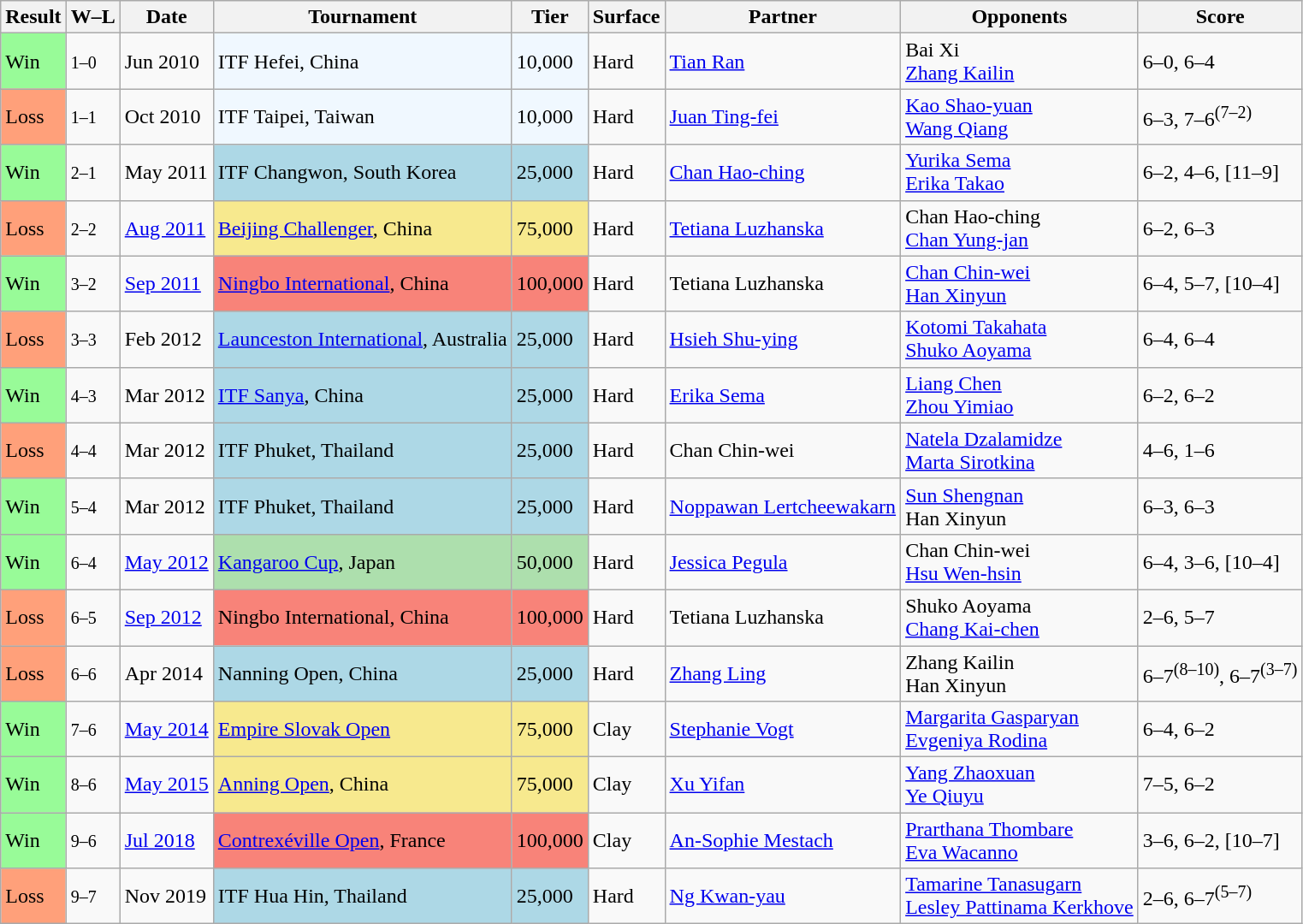<table class="sortable wikitable">
<tr>
<th>Result</th>
<th class="unsortable">W–L</th>
<th>Date</th>
<th>Tournament</th>
<th>Tier</th>
<th>Surface</th>
<th>Partner</th>
<th>Opponents</th>
<th class="unsortable">Score</th>
</tr>
<tr>
<td style="background:#98fb98;">Win</td>
<td><small>1–0</small></td>
<td>Jun 2010</td>
<td style="background:#f0f8ff;">ITF Hefei, China</td>
<td style="background:#f0f8ff;">10,000</td>
<td>Hard</td>
<td> <a href='#'>Tian Ran</a></td>
<td> Bai Xi <br>  <a href='#'>Zhang Kailin</a></td>
<td>6–0, 6–4</td>
</tr>
<tr>
<td style="background:#ffa07a;">Loss</td>
<td><small>1–1</small></td>
<td>Oct 2010</td>
<td style="background:#f0f8ff;">ITF Taipei, Taiwan</td>
<td style="background:#f0f8ff;">10,000</td>
<td>Hard</td>
<td> <a href='#'>Juan Ting-fei</a></td>
<td> <a href='#'>Kao Shao-yuan</a> <br>  <a href='#'>Wang Qiang</a></td>
<td>6–3, 7–6<sup>(7–2)</sup></td>
</tr>
<tr>
<td style="background:#98fb98;">Win</td>
<td><small>2–1</small></td>
<td>May 2011</td>
<td style="background:lightblue;">ITF Changwon, South Korea</td>
<td style="background:lightblue;">25,000</td>
<td>Hard</td>
<td> <a href='#'>Chan Hao-ching</a></td>
<td> <a href='#'>Yurika Sema</a> <br>  <a href='#'>Erika Takao</a></td>
<td>6–2, 4–6, [11–9]</td>
</tr>
<tr>
<td style="background:#ffa07a;">Loss</td>
<td><small>2–2</small></td>
<td><a href='#'>Aug 2011</a></td>
<td style="background:#f7e98e;"><a href='#'>Beijing Challenger</a>, China</td>
<td style="background:#f7e98e;">75,000</td>
<td>Hard</td>
<td> <a href='#'>Tetiana Luzhanska</a></td>
<td> Chan Hao-ching <br>  <a href='#'>Chan Yung-jan</a></td>
<td>6–2, 6–3</td>
</tr>
<tr>
<td style="background:#98fb98;">Win</td>
<td><small>3–2</small></td>
<td><a href='#'>Sep 2011</a></td>
<td style="background:#f88379;"><a href='#'>Ningbo International</a>, China</td>
<td style="background:#f88379;">100,000</td>
<td>Hard</td>
<td> Tetiana Luzhanska</td>
<td> <a href='#'>Chan Chin-wei</a> <br>  <a href='#'>Han Xinyun</a></td>
<td>6–4, 5–7, [10–4]</td>
</tr>
<tr>
<td style="background:#ffa07a;">Loss</td>
<td><small>3–3</small></td>
<td>Feb 2012</td>
<td style="background:lightblue;"><a href='#'>Launceston International</a>, Australia</td>
<td style="background:lightblue;">25,000</td>
<td>Hard</td>
<td> <a href='#'>Hsieh Shu-ying</a></td>
<td> <a href='#'>Kotomi Takahata</a> <br>  <a href='#'>Shuko Aoyama</a></td>
<td>6–4, 6–4</td>
</tr>
<tr>
<td style="background:#98fb98;">Win</td>
<td><small>4–3</small></td>
<td>Mar 2012</td>
<td style="background:lightblue;"><a href='#'>ITF Sanya</a>, China</td>
<td style="background:lightblue;">25,000</td>
<td>Hard</td>
<td> <a href='#'>Erika Sema</a></td>
<td> <a href='#'>Liang Chen</a> <br>  <a href='#'>Zhou Yimiao</a></td>
<td>6–2, 6–2</td>
</tr>
<tr>
<td style="background:#ffa07a;">Loss</td>
<td><small>4–4</small></td>
<td>Mar 2012</td>
<td style="background:lightblue;">ITF Phuket, Thailand</td>
<td style="background:lightblue;">25,000</td>
<td>Hard</td>
<td> Chan Chin-wei</td>
<td> <a href='#'>Natela Dzalamidze</a> <br>  <a href='#'>Marta Sirotkina</a></td>
<td>4–6, 1–6</td>
</tr>
<tr>
<td style="background:#98fb98;">Win</td>
<td><small>5–4</small></td>
<td>Mar 2012</td>
<td style="background:lightblue;">ITF Phuket, Thailand</td>
<td style="background:lightblue;">25,000</td>
<td>Hard</td>
<td> <a href='#'>Noppawan Lertcheewakarn</a></td>
<td> <a href='#'>Sun Shengnan</a> <br>  Han Xinyun</td>
<td>6–3, 6–3</td>
</tr>
<tr>
<td style="background:#98fb98;">Win</td>
<td><small>6–4</small></td>
<td><a href='#'>May 2012</a></td>
<td style="background:#addfad;"><a href='#'>Kangaroo Cup</a>, Japan</td>
<td style="background:#addfad;">50,000</td>
<td>Hard</td>
<td> <a href='#'>Jessica Pegula</a></td>
<td> Chan Chin-wei <br>  <a href='#'>Hsu Wen-hsin</a></td>
<td>6–4, 3–6, [10–4]</td>
</tr>
<tr>
<td style="background:#ffa07a;">Loss</td>
<td><small>6–5</small></td>
<td><a href='#'>Sep 2012</a></td>
<td style="background:#f88379;">Ningbo International, China</td>
<td style="background:#f88379;">100,000</td>
<td>Hard</td>
<td> Tetiana Luzhanska</td>
<td> Shuko Aoyama <br>  <a href='#'>Chang Kai-chen</a></td>
<td>2–6, 5–7</td>
</tr>
<tr>
<td style="background:#ffa07a;">Loss</td>
<td><small>6–6</small></td>
<td>Apr 2014</td>
<td style="background:lightblue;">Nanning Open, China</td>
<td style="background:lightblue;">25,000</td>
<td>Hard</td>
<td> <a href='#'>Zhang Ling</a></td>
<td> Zhang Kailin <br>  Han Xinyun</td>
<td>6–7<sup>(8–10)</sup>, 6–7<sup>(3–7)</sup></td>
</tr>
<tr>
<td style="background:#98fb98;">Win</td>
<td><small>7–6</small></td>
<td><a href='#'>May 2014</a></td>
<td style="background:#f7e98e;"><a href='#'>Empire Slovak Open</a></td>
<td style="background:#f7e98e;">75,000</td>
<td>Clay</td>
<td> <a href='#'>Stephanie Vogt</a></td>
<td> <a href='#'>Margarita Gasparyan</a> <br>  <a href='#'>Evgeniya Rodina</a></td>
<td>6–4, 6–2</td>
</tr>
<tr>
<td style="background:#98fb98;">Win</td>
<td><small>8–6</small></td>
<td><a href='#'>May 2015</a></td>
<td style="background:#f7e98e;"><a href='#'>Anning Open</a>, China</td>
<td style="background:#f7e98e;">75,000</td>
<td>Clay</td>
<td> <a href='#'>Xu Yifan</a></td>
<td> <a href='#'>Yang Zhaoxuan</a> <br>  <a href='#'>Ye Qiuyu</a></td>
<td>7–5, 6–2</td>
</tr>
<tr>
<td style="background:#98fb98;">Win</td>
<td><small>9–6</small></td>
<td><a href='#'>Jul 2018</a></td>
<td style="background:#f88379;"><a href='#'>Contrexéville Open</a>, France</td>
<td style="background:#f88379;">100,000</td>
<td>Clay</td>
<td> <a href='#'>An-Sophie Mestach</a></td>
<td> <a href='#'>Prarthana Thombare</a> <br>  <a href='#'>Eva Wacanno</a></td>
<td>3–6, 6–2, [10–7]</td>
</tr>
<tr>
<td style="background:#ffa07a;">Loss</td>
<td><small>9–7</small></td>
<td>Nov 2019</td>
<td bgcolor="lightblue">ITF Hua Hin, Thailand</td>
<td bgcolor="lightblue">25,000</td>
<td>Hard</td>
<td> <a href='#'>Ng Kwan-yau</a></td>
<td> <a href='#'>Tamarine Tanasugarn</a> <br>  <a href='#'>Lesley Pattinama Kerkhove</a></td>
<td>2–6, 6–7<sup>(5–7)</sup></td>
</tr>
</table>
